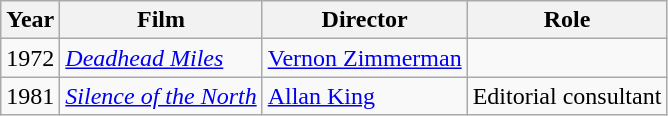<table class="wikitable">
<tr>
<th>Year</th>
<th>Film</th>
<th>Director</th>
<th>Role</th>
</tr>
<tr>
<td>1972</td>
<td><em><a href='#'>Deadhead Miles</a></em></td>
<td><a href='#'>Vernon Zimmerman</a></td>
<td></td>
</tr>
<tr>
<td>1981</td>
<td><em><a href='#'>Silence of the North</a></em></td>
<td><a href='#'>Allan King</a></td>
<td>Editorial consultant</td>
</tr>
</table>
